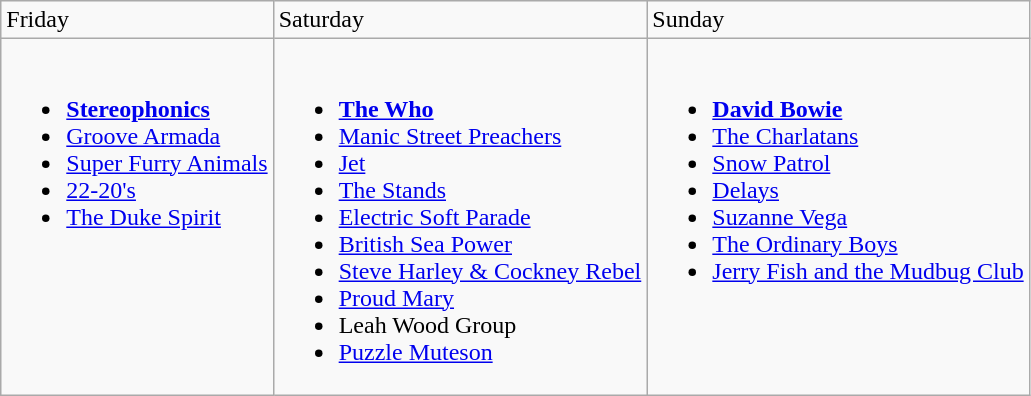<table class="wikitable">
<tr>
<td>Friday</td>
<td>Saturday</td>
<td>Sunday</td>
</tr>
<tr valign="top">
<td><br><ul><li><strong><a href='#'>Stereophonics</a></strong></li><li><a href='#'>Groove Armada</a></li><li><a href='#'>Super Furry Animals</a></li><li><a href='#'>22-20's</a></li><li><a href='#'>The Duke Spirit</a></li></ul></td>
<td><br><ul><li><strong><a href='#'>The Who</a></strong></li><li><a href='#'>Manic Street Preachers</a></li><li><a href='#'>Jet</a></li><li><a href='#'>The Stands</a></li><li><a href='#'>Electric Soft Parade</a></li><li><a href='#'>British Sea Power</a></li><li><a href='#'>Steve Harley & Cockney Rebel</a></li><li><a href='#'>Proud Mary</a></li><li>Leah Wood Group</li><li><a href='#'>Puzzle Muteson</a></li></ul></td>
<td><br><ul><li><strong><a href='#'>David Bowie</a></strong></li><li><a href='#'>The Charlatans</a></li><li><a href='#'>Snow Patrol</a></li><li><a href='#'>Delays</a></li><li><a href='#'>Suzanne Vega</a></li><li><a href='#'>The Ordinary Boys</a></li><li><a href='#'>Jerry Fish and the Mudbug Club</a></li></ul></td>
</tr>
</table>
